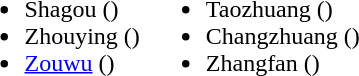<table>
<tr>
<td valign="top"><br><ul><li>Shagou ()</li><li>Zhouying ()</li><li><a href='#'>Zouwu</a> ()</li></ul></td>
<td valign="top"><br><ul><li>Taozhuang ()</li><li>Changzhuang ()</li><li>Zhangfan ()</li></ul></td>
</tr>
</table>
